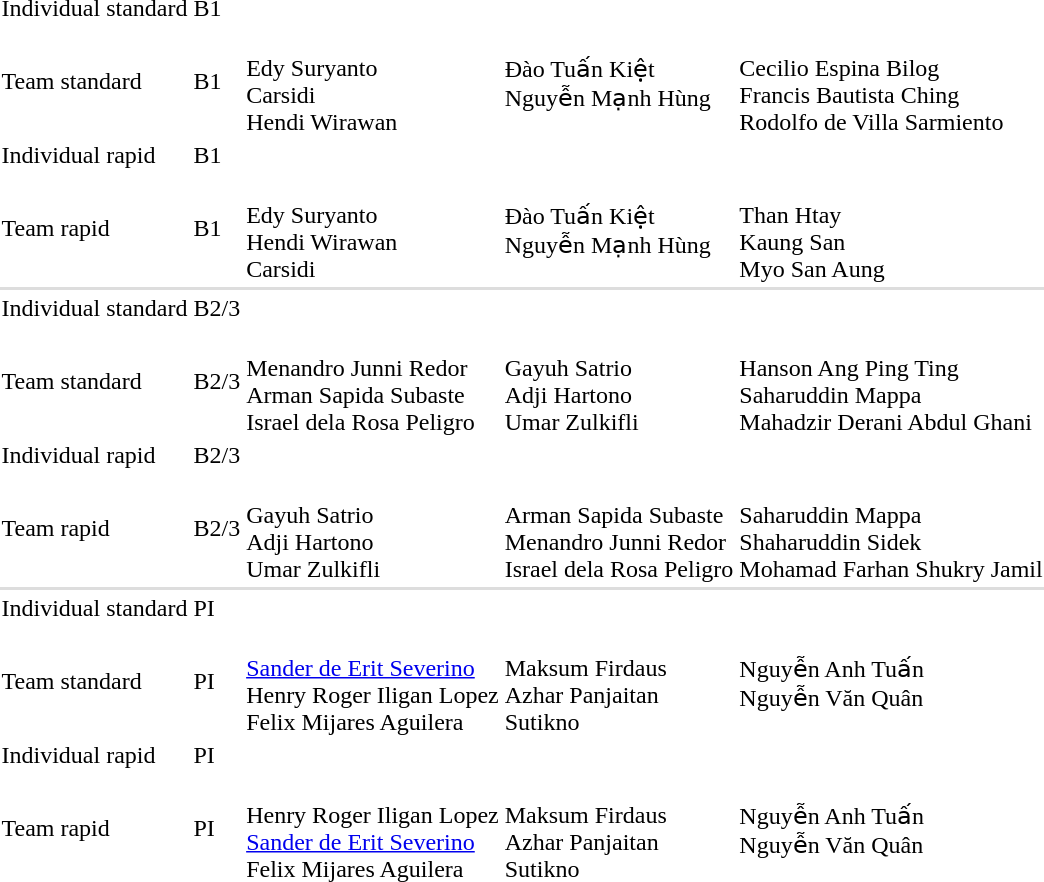<table>
<tr>
<td>Individual standard</td>
<td>B1</td>
<td></td>
<td></td>
<td></td>
</tr>
<tr>
<td>Team standard</td>
<td>B1</td>
<td><br>Edy Suryanto<br>Carsidi<br>Hendi Wirawan</td>
<td valign=top><br>Đào Tuấn Kiệt<br>Nguyễn Mạnh Hùng</td>
<td><br>Cecilio Espina Bilog<br>Francis Bautista Ching<br>Rodolfo de Villa Sarmiento</td>
</tr>
<tr>
<td>Individual rapid</td>
<td>B1</td>
<td></td>
<td></td>
<td></td>
</tr>
<tr>
<td>Team rapid</td>
<td>B1</td>
<td><br>Edy Suryanto<br>Hendi Wirawan<br>Carsidi</td>
<td valign=top><br>Đào Tuấn Kiệt<br>Nguyễn Mạnh Hùng</td>
<td><br>Than Htay<br>Kaung San<br>Myo San Aung</td>
</tr>
<tr bgcolor=#dddddd>
<td colspan=5></td>
</tr>
<tr>
<td>Individual standard</td>
<td>B2/3</td>
<td></td>
<td></td>
<td></td>
</tr>
<tr>
<td>Team standard</td>
<td>B2/3</td>
<td><br>Menandro Junni Redor<br>Arman Sapida Subaste<br>Israel dela Rosa Peligro</td>
<td><br>Gayuh Satrio<br>Adji Hartono<br>Umar Zulkifli</td>
<td><br>Hanson Ang Ping Ting<br>Saharuddin Mappa<br>Mahadzir Derani Abdul Ghani</td>
</tr>
<tr>
<td>Individual rapid</td>
<td>B2/3</td>
<td></td>
<td></td>
<td></td>
</tr>
<tr>
<td>Team rapid</td>
<td>B2/3</td>
<td><br>Gayuh Satrio<br>Adji Hartono<br>Umar Zulkifli</td>
<td><br>Arman Sapida Subaste<br>Menandro Junni Redor<br>Israel dela Rosa Peligro</td>
<td nowrap=true><br>Saharuddin Mappa<br>Shaharuddin Sidek<br>Mohamad Farhan Shukry Jamil</td>
</tr>
<tr bgcolor=#dddddd>
<td colspan=5></td>
</tr>
<tr>
<td>Individual standard</td>
<td>PI</td>
<td></td>
<td></td>
<td></td>
</tr>
<tr>
<td>Team standard</td>
<td>PI</td>
<td nowrap=true><br><a href='#'>Sander de Erit Severino</a><br>Henry Roger Iligan Lopez<br>Felix Mijares Aguilera</td>
<td><br>Maksum Firdaus<br>Azhar Panjaitan<br>Sutikno</td>
<td valign=top><br>Nguyễn Anh Tuấn<br>Nguyễn Văn Quân</td>
</tr>
<tr>
<td>Individual rapid</td>
<td>PI</td>
<td></td>
<td nowrap=true></td>
<td></td>
</tr>
<tr>
<td>Team rapid</td>
<td>PI</td>
<td><br>Henry Roger Iligan Lopez<br><a href='#'>Sander de Erit Severino</a><br>Felix Mijares Aguilera</td>
<td><br>Maksum Firdaus<br>Azhar Panjaitan<br>Sutikno</td>
<td valign=top><br>Nguyễn Anh Tuấn<br>Nguyễn Văn Quân</td>
</tr>
</table>
